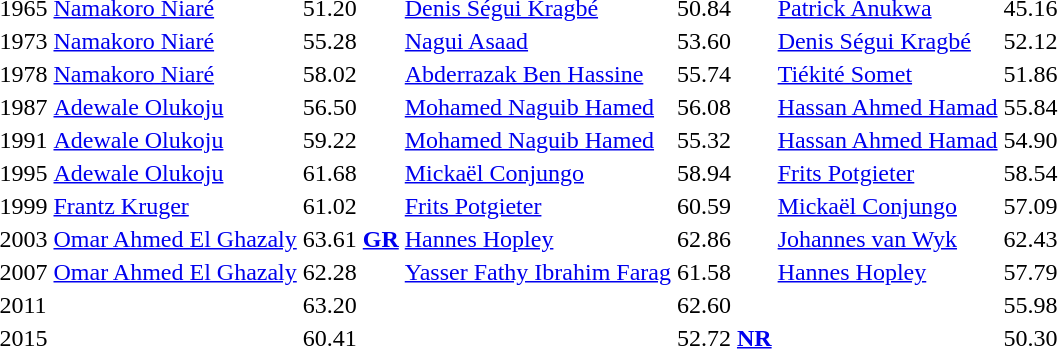<table>
<tr>
<td>1965</td>
<td><a href='#'>Namakoro Niaré</a><br> </td>
<td>51.20</td>
<td><a href='#'>Denis Ségui Kragbé</a><br> </td>
<td>50.84</td>
<td><a href='#'>Patrick Anukwa</a><br> </td>
<td>45.16</td>
</tr>
<tr>
<td>1973</td>
<td><a href='#'>Namakoro Niaré</a><br> </td>
<td>55.28</td>
<td><a href='#'>Nagui Asaad</a><br> </td>
<td>53.60</td>
<td><a href='#'>Denis Ségui Kragbé</a><br> </td>
<td>52.12</td>
</tr>
<tr>
<td>1978</td>
<td><a href='#'>Namakoro Niaré</a><br> </td>
<td>58.02</td>
<td><a href='#'>Abderrazak Ben Hassine</a><br> </td>
<td>55.74</td>
<td><a href='#'>Tiékité Somet</a><br> </td>
<td>51.86</td>
</tr>
<tr>
<td>1987</td>
<td><a href='#'>Adewale Olukoju</a><br> </td>
<td>56.50</td>
<td><a href='#'>Mohamed Naguib Hamed</a><br> </td>
<td>56.08</td>
<td><a href='#'>Hassan Ahmed Hamad</a><br> </td>
<td>55.84</td>
</tr>
<tr>
<td>1991</td>
<td><a href='#'>Adewale Olukoju</a><br> </td>
<td>59.22</td>
<td><a href='#'>Mohamed Naguib Hamed</a><br> </td>
<td>55.32</td>
<td><a href='#'>Hassan Ahmed Hamad</a><br> </td>
<td>54.90</td>
</tr>
<tr>
<td>1995</td>
<td><a href='#'>Adewale Olukoju</a><br> </td>
<td>61.68</td>
<td><a href='#'>Mickaël Conjungo</a><br> </td>
<td>58.94</td>
<td><a href='#'>Frits Potgieter</a><br> </td>
<td>58.54</td>
</tr>
<tr>
<td>1999</td>
<td><a href='#'>Frantz Kruger</a><br> </td>
<td>61.02</td>
<td><a href='#'>Frits Potgieter</a><br> </td>
<td>60.59</td>
<td><a href='#'>Mickaël Conjungo</a><br> </td>
<td>57.09</td>
</tr>
<tr>
<td>2003<br></td>
<td><a href='#'>Omar Ahmed El Ghazaly</a> <br> </td>
<td>63.61 <strong><a href='#'>GR</a></strong></td>
<td><a href='#'>Hannes Hopley</a> <br> </td>
<td>62.86</td>
<td><a href='#'>Johannes van Wyk</a> <br> </td>
<td>62.43</td>
</tr>
<tr>
<td>2007<br></td>
<td><a href='#'>Omar Ahmed El Ghazaly</a> <br> </td>
<td>62.28</td>
<td><a href='#'>Yasser Fathy Ibrahim Farag</a> <br> </td>
<td>61.58</td>
<td><a href='#'>Hannes Hopley</a> <br> </td>
<td>57.79</td>
</tr>
<tr>
<td>2011<br></td>
<td></td>
<td>63.20</td>
<td></td>
<td>62.60</td>
<td></td>
<td>55.98</td>
</tr>
<tr>
<td>2015</td>
<td></td>
<td>60.41</td>
<td></td>
<td>52.72 <strong><a href='#'>NR</a></strong></td>
<td></td>
<td>50.30</td>
</tr>
</table>
